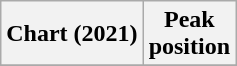<table class="wikitable plainrowheaders" style="text-align:center">
<tr>
<th scope="col">Chart (2021)</th>
<th scope="col">Peak<br>position</th>
</tr>
<tr>
</tr>
</table>
